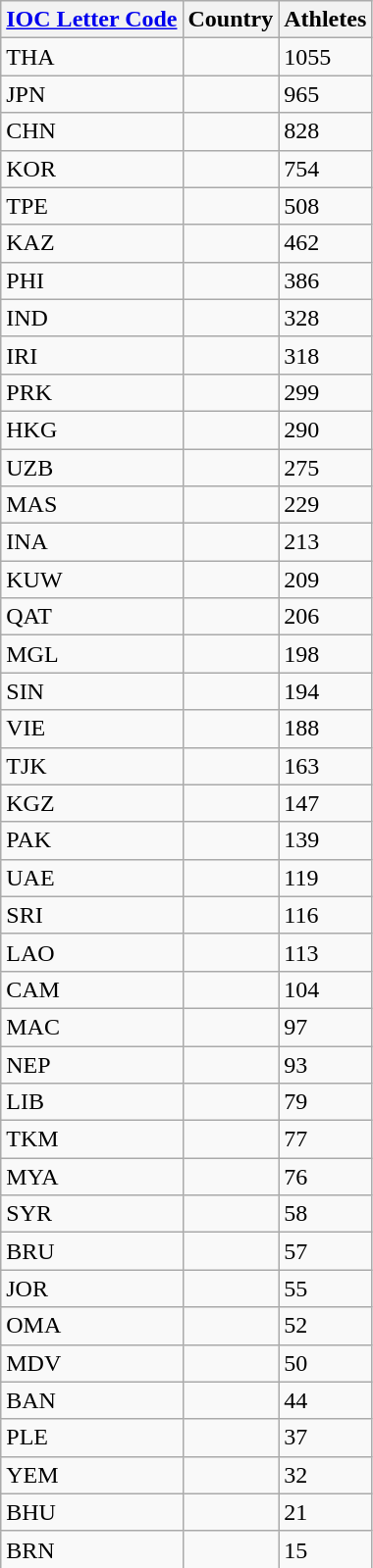<table class="wikitable collapsible collapsed sortable" style="border:0;">
<tr>
<th><a href='#'>IOC Letter Code</a></th>
<th>Country</th>
<th>Athletes</th>
</tr>
<tr>
<td>THA</td>
<td></td>
<td>1055</td>
</tr>
<tr>
<td>JPN</td>
<td></td>
<td>965</td>
</tr>
<tr>
<td>CHN</td>
<td></td>
<td>828</td>
</tr>
<tr>
<td>KOR</td>
<td></td>
<td>754</td>
</tr>
<tr>
<td>TPE</td>
<td></td>
<td>508</td>
</tr>
<tr>
<td>KAZ</td>
<td></td>
<td>462</td>
</tr>
<tr>
<td>PHI</td>
<td></td>
<td>386</td>
</tr>
<tr>
<td>IND</td>
<td></td>
<td>328</td>
</tr>
<tr>
<td>IRI</td>
<td></td>
<td>318</td>
</tr>
<tr>
<td>PRK</td>
<td></td>
<td>299</td>
</tr>
<tr>
<td>HKG</td>
<td></td>
<td>290</td>
</tr>
<tr>
<td>UZB</td>
<td></td>
<td>275</td>
</tr>
<tr>
<td>MAS</td>
<td></td>
<td>229</td>
</tr>
<tr>
<td>INA</td>
<td></td>
<td>213</td>
</tr>
<tr>
<td>KUW</td>
<td></td>
<td>209</td>
</tr>
<tr>
<td>QAT</td>
<td></td>
<td>206</td>
</tr>
<tr>
<td>MGL</td>
<td></td>
<td>198</td>
</tr>
<tr>
<td>SIN</td>
<td></td>
<td>194</td>
</tr>
<tr>
<td>VIE</td>
<td></td>
<td>188</td>
</tr>
<tr>
<td>TJK</td>
<td></td>
<td>163</td>
</tr>
<tr>
<td>KGZ</td>
<td></td>
<td>147</td>
</tr>
<tr>
<td>PAK</td>
<td></td>
<td>139</td>
</tr>
<tr>
<td>UAE</td>
<td></td>
<td>119</td>
</tr>
<tr>
<td>SRI</td>
<td></td>
<td>116</td>
</tr>
<tr>
<td>LAO</td>
<td></td>
<td>113</td>
</tr>
<tr>
<td>CAM</td>
<td></td>
<td>104</td>
</tr>
<tr>
<td>MAC</td>
<td></td>
<td>97</td>
</tr>
<tr>
<td>NEP</td>
<td></td>
<td>93</td>
</tr>
<tr>
<td>LIB</td>
<td></td>
<td>79</td>
</tr>
<tr>
<td>TKM</td>
<td></td>
<td>77</td>
</tr>
<tr>
<td>MYA</td>
<td></td>
<td>76</td>
</tr>
<tr>
<td>SYR</td>
<td></td>
<td>58</td>
</tr>
<tr>
<td>BRU</td>
<td></td>
<td>57</td>
</tr>
<tr>
<td>JOR</td>
<td></td>
<td>55</td>
</tr>
<tr>
<td>OMA</td>
<td></td>
<td>52</td>
</tr>
<tr>
<td>MDV</td>
<td></td>
<td>50</td>
</tr>
<tr>
<td>BAN</td>
<td></td>
<td>44</td>
</tr>
<tr>
<td>PLE</td>
<td></td>
<td>37</td>
</tr>
<tr>
<td>YEM</td>
<td></td>
<td>32</td>
</tr>
<tr>
<td>BHU</td>
<td></td>
<td>21</td>
</tr>
<tr>
<td>BRN</td>
<td></td>
<td>15</td>
</tr>
<tr>
</tr>
</table>
